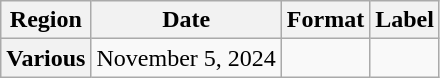<table class="wikitable plainrowheaders">
<tr>
<th scope="col">Region</th>
<th scope="col">Date</th>
<th scope="col">Format</th>
<th scope="col">Label</th>
</tr>
<tr>
<th scope="row">Various</th>
<td>November 5, 2024</td>
<td></td>
<td></td>
</tr>
</table>
